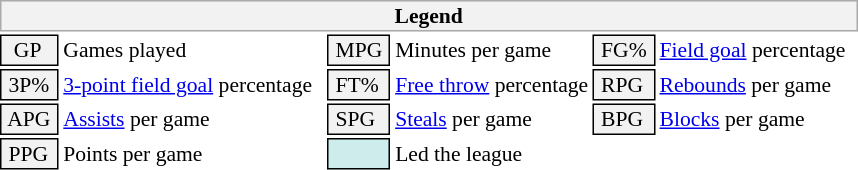<table class="toccolours" style="font-size: 90%; white-space: nowrap;">
<tr>
<th colspan="6" style="background-color: #F2F2F2; border: 1px solid #AAAAAA;">Legend</th>
</tr>
<tr>
<td style="background-color: #F2F2F2; border: 1px solid black;">  GP</td>
<td>Games played</td>
<td style="background-color: #F2F2F2; border: 1px solid black"> MPG </td>
<td>Minutes per game</td>
<td style="background-color: #F2F2F2; border: 1px solid black;"> FG% </td>
<td style="padding-right: 8px"><a href='#'>Field goal</a> percentage</td>
</tr>
<tr>
<td style="background-color: #F2F2F2; border: 1px solid black"> 3P% </td>
<td style="padding-right: 8px"><a href='#'>3-point field goal</a> percentage</td>
<td style="background-color: #F2F2F2; border: 1px solid black"> FT% </td>
<td><a href='#'>Free throw</a> percentage</td>
<td style="background-color: #F2F2F2; border: 1px solid black;"> RPG </td>
<td><a href='#'>Rebounds</a> per game</td>
</tr>
<tr>
<td style="background-color: #F2F2F2; border: 1px solid black"> APG </td>
<td><a href='#'>Assists</a> per game</td>
<td style="background-color: #F2F2F2; border: 1px solid black"> SPG </td>
<td><a href='#'>Steals</a> per game</td>
<td style="background-color: #F2F2F2; border: 1px solid black;"> BPG </td>
<td><a href='#'>Blocks</a> per game</td>
</tr>
<tr>
<td style="background-color: #F2F2F2; border: 1px solid black"> PPG </td>
<td>Points per game</td>
<td style="background-color: #CFECEC; border: 1px solid black"> <strong> </strong> </td>
<td>Led the league</td>
</tr>
</table>
